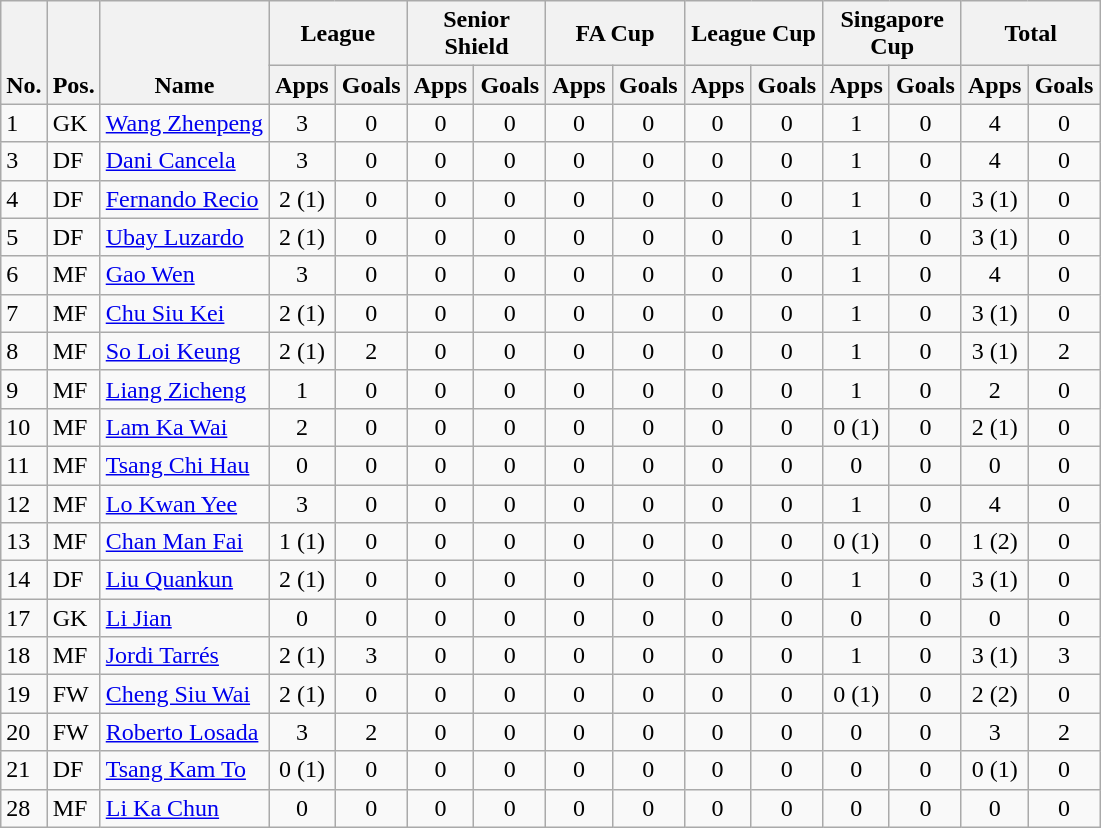<table class="wikitable" style="text-align:center">
<tr>
<th rowspan="2" valign="bottom">No.</th>
<th rowspan="2" valign="bottom">Pos.</th>
<th rowspan="2" valign="bottom">Name</th>
<th colspan="2" width="85">League</th>
<th colspan="2" width="85">Senior Shield</th>
<th colspan="2" width="85">FA Cup</th>
<th colspan="2" width="85">League Cup</th>
<th colspan="2" width="85">Singapore Cup</th>
<th colspan="2" width="85">Total</th>
</tr>
<tr>
<th>Apps</th>
<th>Goals</th>
<th>Apps</th>
<th>Goals</th>
<th>Apps</th>
<th>Goals</th>
<th>Apps</th>
<th>Goals</th>
<th>Apps</th>
<th>Goals</th>
<th>Apps</th>
<th>Goals</th>
</tr>
<tr>
<td align="left">1</td>
<td align="left">GK</td>
<td align="left"> <a href='#'>Wang Zhenpeng</a></td>
<td>3</td>
<td>0</td>
<td>0</td>
<td>0</td>
<td>0</td>
<td>0</td>
<td>0</td>
<td>0</td>
<td>1</td>
<td>0</td>
<td>4</td>
<td>0</td>
</tr>
<tr>
<td align="left">3</td>
<td align="left">DF</td>
<td align="left"> <a href='#'>Dani Cancela</a></td>
<td>3</td>
<td>0</td>
<td>0</td>
<td>0</td>
<td>0</td>
<td>0</td>
<td>0</td>
<td>0</td>
<td>1</td>
<td>0</td>
<td>4</td>
<td>0</td>
</tr>
<tr>
<td align="left">4</td>
<td align="left">DF</td>
<td align="left"> <a href='#'>Fernando Recio</a></td>
<td>2 (1)</td>
<td>0</td>
<td>0</td>
<td>0</td>
<td>0</td>
<td>0</td>
<td>0</td>
<td>0</td>
<td>1</td>
<td>0</td>
<td>3 (1)</td>
<td>0</td>
</tr>
<tr>
<td align="left">5</td>
<td align="left">DF</td>
<td align="left"> <a href='#'>Ubay Luzardo</a></td>
<td>2 (1)</td>
<td>0</td>
<td>0</td>
<td>0</td>
<td>0</td>
<td>0</td>
<td>0</td>
<td>0</td>
<td>1</td>
<td>0</td>
<td>3 (1)</td>
<td>0</td>
</tr>
<tr>
<td align="left">6</td>
<td align="left">MF</td>
<td align="left"> <a href='#'>Gao Wen</a></td>
<td>3</td>
<td>0</td>
<td>0</td>
<td>0</td>
<td>0</td>
<td>0</td>
<td>0</td>
<td>0</td>
<td>1</td>
<td>0</td>
<td>4</td>
<td>0</td>
</tr>
<tr>
<td align="left">7</td>
<td align="left">MF</td>
<td align="left"> <a href='#'>Chu Siu Kei</a></td>
<td>2 (1)</td>
<td>0</td>
<td>0</td>
<td>0</td>
<td>0</td>
<td>0</td>
<td>0</td>
<td>0</td>
<td>1</td>
<td>0</td>
<td>3 (1)</td>
<td>0</td>
</tr>
<tr>
<td align="left">8</td>
<td align="left">MF</td>
<td align="left"> <a href='#'>So Loi Keung</a></td>
<td>2 (1)</td>
<td>2</td>
<td>0</td>
<td>0</td>
<td>0</td>
<td>0</td>
<td>0</td>
<td>0</td>
<td>1</td>
<td>0</td>
<td>3 (1)</td>
<td>2</td>
</tr>
<tr>
<td align="left">9</td>
<td align="left">MF</td>
<td align="left"> <a href='#'>Liang Zicheng</a></td>
<td>1</td>
<td>0</td>
<td>0</td>
<td>0</td>
<td>0</td>
<td>0</td>
<td>0</td>
<td>0</td>
<td>1</td>
<td>0</td>
<td>2</td>
<td>0</td>
</tr>
<tr>
<td align="left">10</td>
<td align="left">MF</td>
<td align="left"> <a href='#'>Lam Ka Wai</a></td>
<td>2</td>
<td>0</td>
<td>0</td>
<td>0</td>
<td>0</td>
<td>0</td>
<td>0</td>
<td>0</td>
<td>0 (1)</td>
<td>0</td>
<td>2 (1)</td>
<td>0</td>
</tr>
<tr>
<td align="left">11</td>
<td align="left">MF</td>
<td align="left"> <a href='#'>Tsang Chi Hau</a></td>
<td>0</td>
<td>0</td>
<td>0</td>
<td>0</td>
<td>0</td>
<td>0</td>
<td>0</td>
<td>0</td>
<td>0</td>
<td>0</td>
<td>0</td>
<td>0</td>
</tr>
<tr>
<td align="left">12</td>
<td align="left">MF</td>
<td align="left"> <a href='#'>Lo Kwan Yee</a></td>
<td>3</td>
<td>0</td>
<td>0</td>
<td>0</td>
<td>0</td>
<td>0</td>
<td>0</td>
<td>0</td>
<td>1</td>
<td>0</td>
<td>4</td>
<td>0</td>
</tr>
<tr>
<td align="left">13</td>
<td align="left">MF</td>
<td align="left"> <a href='#'>Chan Man Fai</a></td>
<td>1 (1)</td>
<td>0</td>
<td>0</td>
<td>0</td>
<td>0</td>
<td>0</td>
<td>0</td>
<td>0</td>
<td>0 (1)</td>
<td>0</td>
<td>1 (2)</td>
<td>0</td>
</tr>
<tr>
<td align="left">14</td>
<td align="left">DF</td>
<td align="left"> <a href='#'>Liu Quankun</a></td>
<td>2 (1)</td>
<td>0</td>
<td>0</td>
<td>0</td>
<td>0</td>
<td>0</td>
<td>0</td>
<td>0</td>
<td>1</td>
<td>0</td>
<td>3 (1)</td>
<td>0</td>
</tr>
<tr>
<td align="left">17</td>
<td align="left">GK</td>
<td align="left"> <a href='#'>Li Jian</a></td>
<td>0</td>
<td>0</td>
<td>0</td>
<td>0</td>
<td>0</td>
<td>0</td>
<td>0</td>
<td>0</td>
<td>0</td>
<td>0</td>
<td>0</td>
<td>0</td>
</tr>
<tr>
<td align="left">18</td>
<td align="left">MF</td>
<td align="left"> <a href='#'>Jordi Tarrés</a></td>
<td>2 (1)</td>
<td>3</td>
<td>0</td>
<td>0</td>
<td>0</td>
<td>0</td>
<td>0</td>
<td>0</td>
<td>1</td>
<td>0</td>
<td>3 (1)</td>
<td>3</td>
</tr>
<tr>
<td align="left">19</td>
<td align="left">FW</td>
<td align="left"> <a href='#'>Cheng Siu Wai</a></td>
<td>2 (1)</td>
<td>0</td>
<td>0</td>
<td>0</td>
<td>0</td>
<td>0</td>
<td>0</td>
<td>0</td>
<td>0 (1)</td>
<td>0</td>
<td>2 (2)</td>
<td>0</td>
</tr>
<tr>
<td align="left">20</td>
<td align="left">FW</td>
<td align="left"> <a href='#'>Roberto Losada</a></td>
<td>3</td>
<td>2</td>
<td>0</td>
<td>0</td>
<td>0</td>
<td>0</td>
<td>0</td>
<td>0</td>
<td>0</td>
<td>0</td>
<td>3</td>
<td>2</td>
</tr>
<tr>
<td align="left">21</td>
<td align="left">DF</td>
<td align="left"> <a href='#'>Tsang Kam To</a></td>
<td>0 (1)</td>
<td>0</td>
<td>0</td>
<td>0</td>
<td>0</td>
<td>0</td>
<td>0</td>
<td>0</td>
<td>0</td>
<td>0</td>
<td>0 (1)</td>
<td>0</td>
</tr>
<tr>
<td align="left">28</td>
<td align="left">MF</td>
<td align="left"> <a href='#'>Li Ka Chun</a></td>
<td>0</td>
<td>0</td>
<td>0</td>
<td>0</td>
<td>0</td>
<td>0</td>
<td>0</td>
<td>0</td>
<td>0</td>
<td>0</td>
<td>0</td>
<td>0</td>
</tr>
</table>
